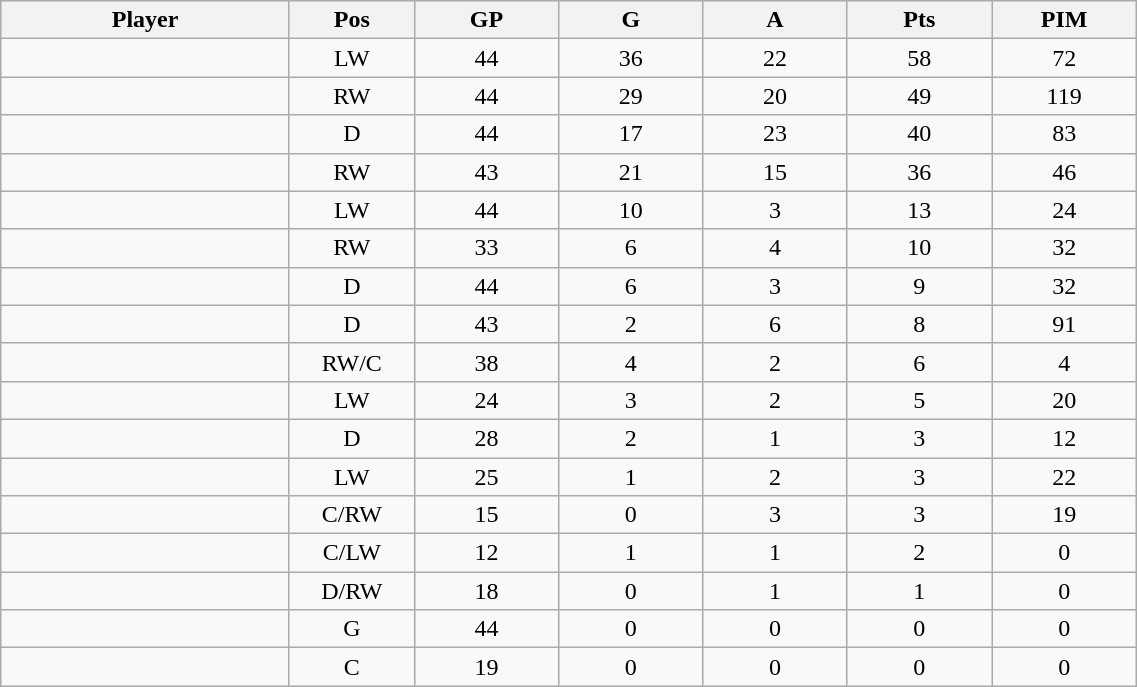<table class="wikitable sortable" width="60%">
<tr ALIGN="center">
<th bgcolor="#DDDDFF" width="10%">Player</th>
<th bgcolor="#DDDDFF" width="3%" title="Position">Pos</th>
<th bgcolor="#DDDDFF" width="5%" title="Games played">GP</th>
<th bgcolor="#DDDDFF" width="5%" title="Goals">G</th>
<th bgcolor="#DDDDFF" width="5%" title="Assists">A</th>
<th bgcolor="#DDDDFF" width="5%" title="Points">Pts</th>
<th bgcolor="#DDDDFF" width="5%" title="Penalties in Minutes">PIM</th>
</tr>
<tr align="center">
<td align="right"></td>
<td>LW</td>
<td>44</td>
<td>36</td>
<td>22</td>
<td>58</td>
<td>72</td>
</tr>
<tr align="center">
<td align="right"></td>
<td>RW</td>
<td>44</td>
<td>29</td>
<td>20</td>
<td>49</td>
<td>119</td>
</tr>
<tr align="center">
<td align="right"></td>
<td>D</td>
<td>44</td>
<td>17</td>
<td>23</td>
<td>40</td>
<td>83</td>
</tr>
<tr align="center">
<td align="right"></td>
<td>RW</td>
<td>43</td>
<td>21</td>
<td>15</td>
<td>36</td>
<td>46</td>
</tr>
<tr align="center">
<td align="right"></td>
<td>LW</td>
<td>44</td>
<td>10</td>
<td>3</td>
<td>13</td>
<td>24</td>
</tr>
<tr align="center">
<td align="right"></td>
<td>RW</td>
<td>33</td>
<td>6</td>
<td>4</td>
<td>10</td>
<td>32</td>
</tr>
<tr align="center">
<td align="right"></td>
<td>D</td>
<td>44</td>
<td>6</td>
<td>3</td>
<td>9</td>
<td>32</td>
</tr>
<tr align="center">
<td align="right"></td>
<td>D</td>
<td>43</td>
<td>2</td>
<td>6</td>
<td>8</td>
<td>91</td>
</tr>
<tr align="center">
<td align="right"></td>
<td>RW/C</td>
<td>38</td>
<td>4</td>
<td>2</td>
<td>6</td>
<td>4</td>
</tr>
<tr align="center">
<td align="right"></td>
<td>LW</td>
<td>24</td>
<td>3</td>
<td>2</td>
<td>5</td>
<td>20</td>
</tr>
<tr align="center">
<td align="right"></td>
<td>D</td>
<td>28</td>
<td>2</td>
<td>1</td>
<td>3</td>
<td>12</td>
</tr>
<tr align="center">
<td align="right"></td>
<td>LW</td>
<td>25</td>
<td>1</td>
<td>2</td>
<td>3</td>
<td>22</td>
</tr>
<tr align="center">
<td align="right"></td>
<td>C/RW</td>
<td>15</td>
<td>0</td>
<td>3</td>
<td>3</td>
<td>19</td>
</tr>
<tr align="center">
<td align="right"></td>
<td>C/LW</td>
<td>12</td>
<td>1</td>
<td>1</td>
<td>2</td>
<td>0</td>
</tr>
<tr align="center">
<td align="right"></td>
<td>D/RW</td>
<td>18</td>
<td>0</td>
<td>1</td>
<td>1</td>
<td>0</td>
</tr>
<tr align="center">
<td align="right"></td>
<td>G</td>
<td>44</td>
<td>0</td>
<td>0</td>
<td>0</td>
<td>0</td>
</tr>
<tr align="center">
<td align="right"></td>
<td>C</td>
<td>19</td>
<td>0</td>
<td>0</td>
<td>0</td>
<td>0</td>
</tr>
</table>
